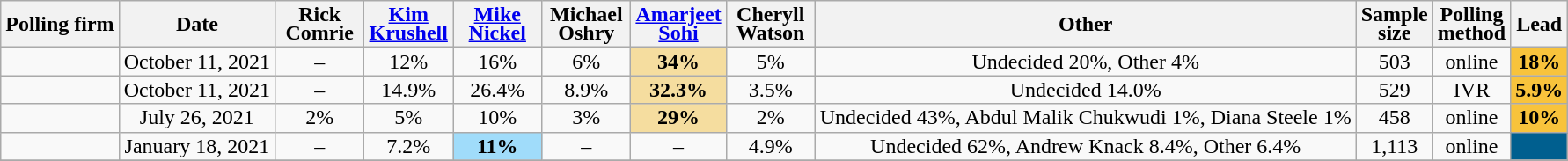<table class="wikitable sortable mw-datatable" style="text-align:center; line-height:14px">
<tr>
<th>Polling firm</th>
<th>Date</th>
<th width="60px">Rick<br>Comrie</th>
<th width="60px"><a href='#'>Kim<br>Krushell</a></th>
<th width="60px"><a href='#'>Mike<br>Nickel</a></th>
<th width="60px">Michael<br>Oshry</th>
<th width="60px"><a href='#'>Amarjeet<br>Sohi</a></th>
<th width="60px">Cheryll<br>Watson</th>
<th>Other</th>
<th>Sample<br>size</th>
<th>Polling<br>method</th>
<th>Lead</th>
</tr>
<tr>
<td></td>
<td>October 11, 2021</td>
<td>–</td>
<td>12%</td>
<td>16%</td>
<td>6%</td>
<td style="background-color:#f5dd9f"><strong>34%</strong></td>
<td>5%</td>
<td>Undecided 20%, Other 4%</td>
<td>503</td>
<td>online</td>
<td style="background-color:#F8C33C"><strong>18%</strong></td>
</tr>
<tr>
<td></td>
<td>October 11, 2021</td>
<td>–</td>
<td>14.9%</td>
<td>26.4%</td>
<td>8.9%</td>
<td style="background-color:#f5dd9f"><strong>32.3%</strong></td>
<td>3.5%</td>
<td>Undecided 14.0%</td>
<td>529</td>
<td>IVR</td>
<td style="background-color:#F8C33C"><strong>5.9%</strong></td>
</tr>
<tr>
<td> </td>
<td>July 26, 2021</td>
<td>2%</td>
<td>5%</td>
<td>10%</td>
<td>3%</td>
<td style="background-color:#f5dd9f"><strong>29%</strong></td>
<td>2%</td>
<td>Undecided 43%, Abdul Malik Chukwudi 1%, Diana Steele 1%</td>
<td>458</td>
<td>online</td>
<td style="background-color:#F8C33C"><strong>10%</strong></td>
</tr>
<tr>
<td></td>
<td>January 18, 2021</td>
<td>–</td>
<td>7.2%</td>
<td style="background-color:#a0dcfa"><strong>11%</strong></td>
<td>–</td>
<td>–</td>
<td>4.9%</td>
<td>Undecided 62%, Andrew Knack 8.4%, Other 6.4%</td>
<td>1,113</td>
<td>online</td>
<td style="background-color:#005F8F"></td>
</tr>
<tr>
</tr>
</table>
